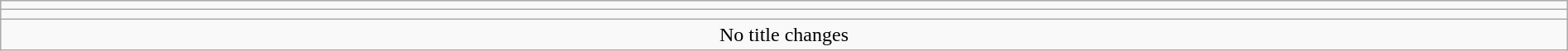<table class="wikitable" style="text-align:center; width:100%;">
<tr>
<td colspan="5"></td>
</tr>
<tr>
<td colspan="5"><strong></strong></td>
</tr>
<tr>
<td colspan="5">No title changes</td>
</tr>
</table>
